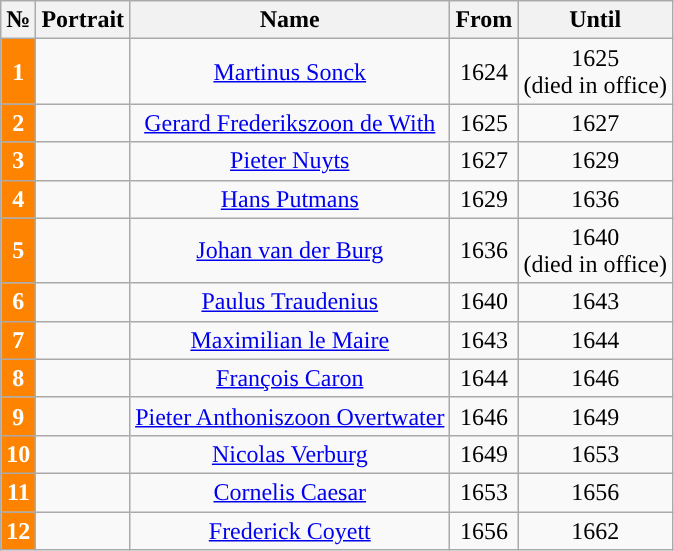<table class="wikitable" style="text-align: center;">
<tr>
<th>№</th>
<th>Portrait</th>
<th>Name</th>
<th>From</th>
<th>Until</th>
</tr>
<tr>
<th style="background:#FD8301; color:white;">1</th>
<td></td>
<td><a href='#'>Martinus Sonck</a></td>
<td>1624</td>
<td>1625<br>(died in office)</td>
</tr>
<tr>
<th style="background:#FD8301; color:white;">2</th>
<td></td>
<td><a href='#'>Gerard Frederikszoon de With</a></td>
<td>1625</td>
<td>1627</td>
</tr>
<tr>
<th style="background:#FD8301; color:white;">3</th>
<td></td>
<td><a href='#'>Pieter Nuyts</a></td>
<td>1627</td>
<td>1629</td>
</tr>
<tr>
<th style="background:#FD8301; color:white;">4</th>
<td></td>
<td><a href='#'>Hans Putmans</a></td>
<td>1629</td>
<td>1636</td>
</tr>
<tr>
<th style="background:#FD8301; color:white;">5</th>
<td></td>
<td><a href='#'>Johan van der Burg</a></td>
<td>1636</td>
<td>1640<br>(died in office)</td>
</tr>
<tr>
<th style="background:#FD8301; color:white;">6</th>
<td></td>
<td><a href='#'>Paulus Traudenius</a></td>
<td>1640</td>
<td>1643</td>
</tr>
<tr>
<th style="background:#FD8301; color:white;">7</th>
<td></td>
<td><a href='#'>Maximilian le Maire</a></td>
<td>1643</td>
<td>1644</td>
</tr>
<tr>
<th style="background:#FD8301; color:white;">8</th>
<td></td>
<td><a href='#'>François Caron</a></td>
<td>1644</td>
<td>1646</td>
</tr>
<tr>
<th style="background:#FD8301; color:white;">9</th>
<td></td>
<td><a href='#'>Pieter Anthoniszoon Overtwater</a></td>
<td>1646</td>
<td>1649</td>
</tr>
<tr>
<th style="background:#FD8301; color:white;">10</th>
<td></td>
<td><a href='#'>Nicolas Verburg</a></td>
<td>1649</td>
<td>1653</td>
</tr>
<tr>
<th style="background:#FD8301; color:white;">11</th>
<td></td>
<td><a href='#'>Cornelis Caesar</a></td>
<td>1653</td>
<td>1656</td>
</tr>
<tr>
<th style="background:#FD8301; color:white;">12</th>
<td></td>
<td><a href='#'>Frederick Coyett</a></td>
<td>1656</td>
<td>1662</td>
</tr>
</table>
